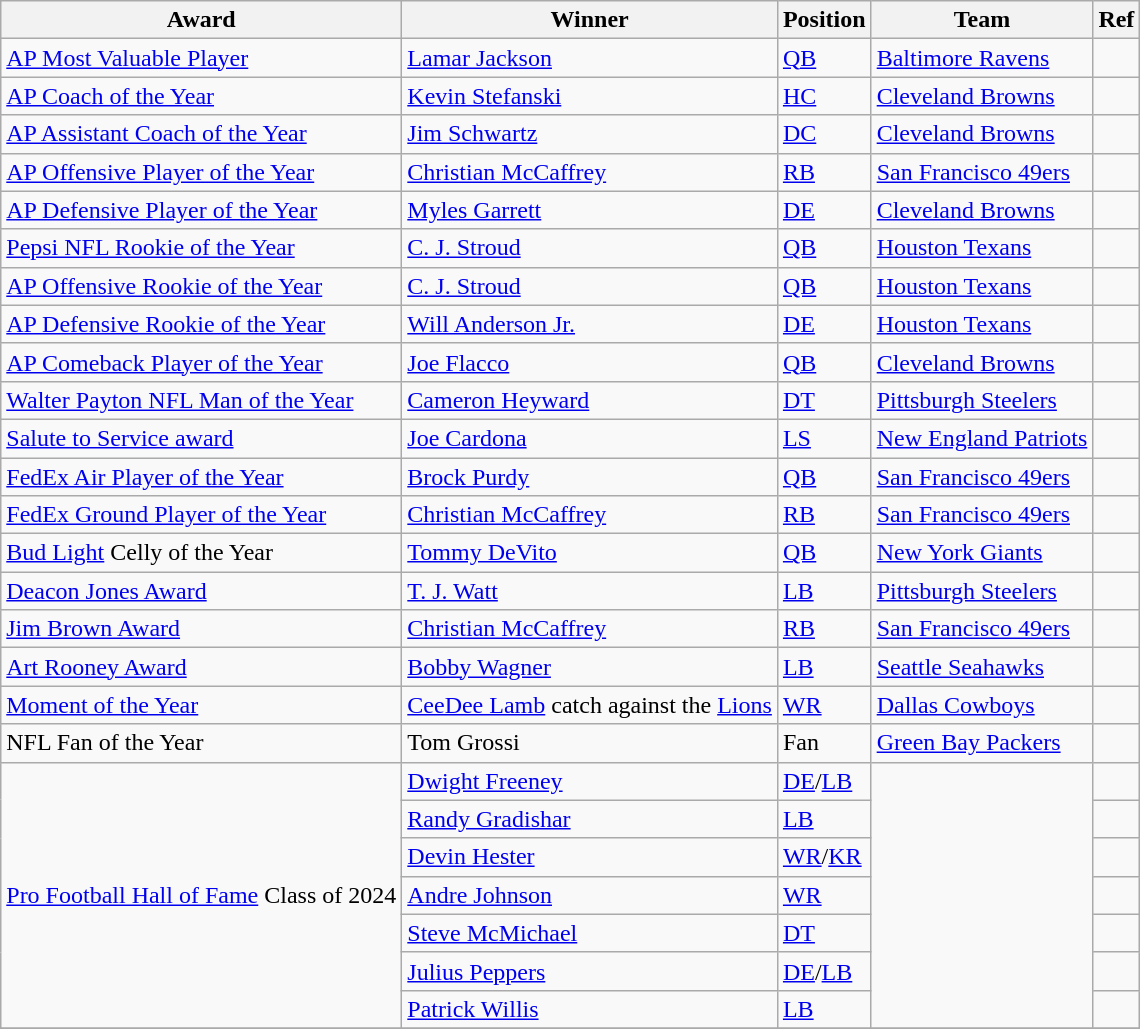<table class="wikitable source">
<tr>
<th>Award</th>
<th>Winner</th>
<th>Position</th>
<th>Team</th>
<th>Ref</th>
</tr>
<tr>
<td><a href='#'>AP Most Valuable Player</a></td>
<td><a href='#'>Lamar Jackson</a></td>
<td><a href='#'>QB</a></td>
<td><a href='#'>Baltimore Ravens</a></td>
<td></td>
</tr>
<tr>
<td><a href='#'>AP Coach of the Year</a></td>
<td><a href='#'>Kevin Stefanski</a></td>
<td><a href='#'>HC</a></td>
<td><a href='#'>Cleveland Browns</a></td>
<td></td>
</tr>
<tr>
<td><a href='#'>AP Assistant Coach of the Year</a></td>
<td><a href='#'>Jim Schwartz</a></td>
<td><a href='#'>DC</a></td>
<td><a href='#'>Cleveland Browns</a></td>
<td></td>
</tr>
<tr>
<td><a href='#'>AP Offensive Player of the Year</a></td>
<td><a href='#'>Christian McCaffrey</a></td>
<td><a href='#'>RB</a></td>
<td><a href='#'>San Francisco 49ers</a></td>
<td></td>
</tr>
<tr>
<td><a href='#'>AP Defensive Player of the Year</a></td>
<td><a href='#'>Myles Garrett</a></td>
<td><a href='#'>DE</a></td>
<td><a href='#'>Cleveland Browns</a></td>
<td></td>
</tr>
<tr>
<td><a href='#'>Pepsi NFL Rookie of the Year</a></td>
<td><a href='#'>C. J. Stroud</a></td>
<td><a href='#'>QB</a></td>
<td><a href='#'>Houston Texans</a></td>
<td></td>
</tr>
<tr>
<td><a href='#'>AP Offensive Rookie of the Year</a></td>
<td><a href='#'>C. J. Stroud</a></td>
<td><a href='#'>QB</a></td>
<td><a href='#'>Houston Texans</a></td>
<td></td>
</tr>
<tr>
<td><a href='#'>AP Defensive Rookie of the Year</a></td>
<td><a href='#'>Will Anderson Jr.</a></td>
<td><a href='#'>DE</a></td>
<td><a href='#'>Houston Texans</a></td>
<td></td>
</tr>
<tr>
<td><a href='#'>AP Comeback Player of the Year</a></td>
<td><a href='#'>Joe Flacco</a></td>
<td><a href='#'>QB</a></td>
<td><a href='#'>Cleveland Browns</a></td>
<td></td>
</tr>
<tr>
<td><a href='#'>Walter Payton NFL Man of the Year</a></td>
<td><a href='#'>Cameron Heyward</a></td>
<td><a href='#'>DT</a></td>
<td><a href='#'>Pittsburgh Steelers</a></td>
<td></td>
</tr>
<tr>
<td><a href='#'>Salute to Service award</a></td>
<td><a href='#'>Joe Cardona</a></td>
<td><a href='#'>LS</a></td>
<td><a href='#'>New England Patriots</a></td>
<td></td>
</tr>
<tr>
<td><a href='#'>FedEx Air Player of the Year</a></td>
<td><a href='#'>Brock Purdy</a></td>
<td><a href='#'>QB</a></td>
<td><a href='#'>San Francisco 49ers</a></td>
<td></td>
</tr>
<tr>
<td><a href='#'>FedEx Ground Player of the Year</a></td>
<td><a href='#'>Christian McCaffrey</a></td>
<td><a href='#'>RB</a></td>
<td><a href='#'>San Francisco 49ers</a></td>
<td></td>
</tr>
<tr>
<td><a href='#'>Bud Light</a> Celly of the Year</td>
<td><a href='#'>Tommy DeVito</a></td>
<td><a href='#'>QB</a></td>
<td><a href='#'>New York Giants</a></td>
<td></td>
</tr>
<tr>
<td><a href='#'>Deacon Jones Award</a></td>
<td><a href='#'>T. J. Watt</a></td>
<td><a href='#'>LB</a></td>
<td><a href='#'>Pittsburgh Steelers</a></td>
<td></td>
</tr>
<tr>
<td><a href='#'>Jim Brown Award</a></td>
<td><a href='#'>Christian McCaffrey</a></td>
<td><a href='#'>RB</a></td>
<td><a href='#'>San Francisco 49ers</a></td>
<td></td>
</tr>
<tr>
<td><a href='#'>Art Rooney Award</a></td>
<td><a href='#'>Bobby Wagner</a></td>
<td><a href='#'>LB</a></td>
<td><a href='#'>Seattle Seahawks</a></td>
<td></td>
</tr>
<tr>
<td><a href='#'>Moment of the Year</a></td>
<td><a href='#'>CeeDee Lamb</a> catch against the <a href='#'>Lions</a></td>
<td><a href='#'>WR</a></td>
<td><a href='#'>Dallas Cowboys</a></td>
<td></td>
</tr>
<tr>
<td>NFL Fan of the Year</td>
<td>Tom Grossi</td>
<td>Fan</td>
<td><a href='#'>Green Bay Packers</a></td>
<td></td>
</tr>
<tr>
<td rowspan="7"><a href='#'>Pro Football Hall of Fame</a> Class of 2024</td>
<td><a href='#'>Dwight Freeney</a></td>
<td><a href='#'>DE</a>/<a href='#'>LB</a></td>
<td rowspan="7"></td>
<td></td>
</tr>
<tr>
<td><a href='#'>Randy Gradishar</a></td>
<td><a href='#'>LB</a></td>
<td></td>
</tr>
<tr>
<td><a href='#'>Devin Hester</a></td>
<td><a href='#'>WR</a>/<a href='#'>KR</a></td>
<td></td>
</tr>
<tr>
<td><a href='#'>Andre Johnson</a></td>
<td><a href='#'>WR</a></td>
<td></td>
</tr>
<tr>
<td><a href='#'>Steve McMichael</a></td>
<td><a href='#'>DT</a></td>
<td></td>
</tr>
<tr>
<td><a href='#'>Julius Peppers</a></td>
<td><a href='#'>DE</a>/<a href='#'>LB</a></td>
<td></td>
</tr>
<tr>
<td><a href='#'>Patrick Willis</a></td>
<td><a href='#'>LB</a></td>
<td></td>
</tr>
<tr>
</tr>
</table>
